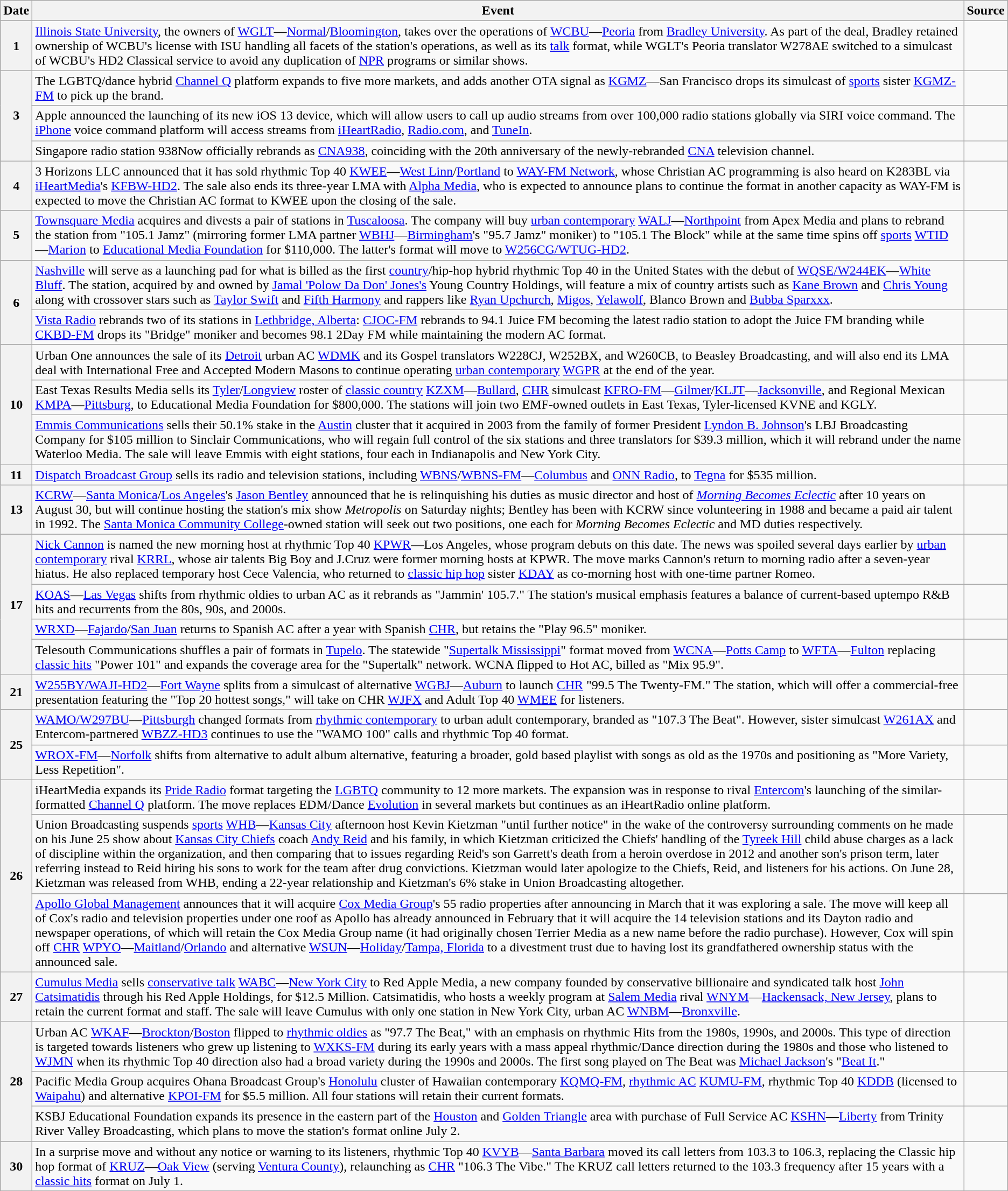<table class=wikitable>
<tr>
<th>Date</th>
<th>Event</th>
<th>Source</th>
</tr>
<tr>
<th>1</th>
<td><a href='#'>Illinois State University</a>, the owners of <a href='#'>WGLT</a>—<a href='#'>Normal</a>/<a href='#'>Bloomington</a>, takes over the operations of <a href='#'>WCBU</a>—<a href='#'>Peoria</a> from <a href='#'>Bradley University</a>. As part of the deal, Bradley retained ownership of WCBU's license with ISU handling all facets of the station's operations, as well as its <a href='#'>talk</a> format, while WGLT's Peoria translator W278AE switched to a simulcast of WCBU's HD2 Classical service to avoid any duplication of <a href='#'>NPR</a> programs or similar shows.</td>
<td></td>
</tr>
<tr>
<th rowspan=3>3</th>
<td>The LGBTQ/dance hybrid <a href='#'>Channel Q</a> platform expands to five more markets, and adds another OTA signal as <a href='#'>KGMZ</a>—San Francisco drops its simulcast of <a href='#'>sports</a> sister <a href='#'>KGMZ-FM</a> to pick up the brand.</td>
<td></td>
</tr>
<tr>
<td>Apple announced the launching of its new iOS 13 device, which will allow users to call up audio streams from over 100,000 radio stations globally via SIRI voice command. The <a href='#'>iPhone</a> voice command platform will access streams from <a href='#'>iHeartRadio</a>, <a href='#'>Radio.com</a>, and <a href='#'>TuneIn</a>.</td>
<td></td>
</tr>
<tr>
<td>Singapore radio station 938Now officially rebrands as <a href='#'>CNA938</a>, coinciding with the 20th anniversary of the newly-rebranded <a href='#'>CNA</a> television channel.</td>
<td></td>
</tr>
<tr>
<th>4</th>
<td>3 Horizons LLC announced that it has sold rhythmic Top 40 <a href='#'>KWEE</a>—<a href='#'>West Linn</a>/<a href='#'>Portland</a> to <a href='#'>WAY-FM Network</a>, whose Christian AC programming is also heard on K283BL via <a href='#'>iHeartMedia</a>'s <a href='#'>KFBW-HD2</a>. The sale also ends its three-year LMA with <a href='#'>Alpha Media</a>, who is expected to announce plans to continue the format in another capacity as WAY-FM is expected to move the Christian AC format to KWEE upon the closing of the sale.</td>
<td></td>
</tr>
<tr>
<th>5</th>
<td><a href='#'>Townsquare Media</a> acquires and divests a pair of stations in <a href='#'>Tuscaloosa</a>. The company will buy <a href='#'>urban contemporary</a> <a href='#'>WALJ</a>—<a href='#'>Northpoint</a> from Apex Media and plans to rebrand the station from "105.1 Jamz" (mirroring former LMA partner <a href='#'>WBHJ</a>—<a href='#'>Birmingham</a>'s "95.7 Jamz" moniker) to "105.1 The Block" while at the same time spins off <a href='#'>sports</a> <a href='#'>WTID</a>—<a href='#'>Marion</a> to <a href='#'>Educational Media Foundation</a> for $110,000. The latter's format will move to <a href='#'>W256CG/WTUG-HD2</a>.</td>
<td></td>
</tr>
<tr>
<th rowspan=2>6</th>
<td><a href='#'>Nashville</a> will serve as a launching pad for what is billed as the first <a href='#'>country</a>/hip-hop hybrid rhythmic Top 40 in the United States with the debut of <a href='#'>WQSE/W244EK</a>—<a href='#'>White Bluff</a>. The station, acquired by and owned by <a href='#'>Jamal 'Polow Da Don' Jones's</a> Young Country Holdings, will feature a mix of country artists such as <a href='#'>Kane Brown</a> and <a href='#'>Chris Young</a> along with crossover stars such as <a href='#'>Taylor Swift</a> and <a href='#'>Fifth Harmony</a> and rappers like <a href='#'>Ryan Upchurch</a>, <a href='#'>Migos</a>, <a href='#'>Yelawolf</a>, Blanco Brown and <a href='#'>Bubba Sparxxx</a>.</td>
<td></td>
</tr>
<tr>
<td><a href='#'>Vista Radio</a> rebrands two of its stations in <a href='#'>Lethbridge, Alberta</a>: <a href='#'>CJOC-FM</a> rebrands to 94.1 Juice FM becoming the latest radio station to adopt the Juice FM branding while <a href='#'>CKBD-FM</a> drops its "Bridge" moniker and becomes 98.1 2Day FM while maintaining the modern AC format.</td>
<td></td>
</tr>
<tr>
<th rowspan=3>10</th>
<td>Urban One announces the sale of its <a href='#'>Detroit</a> urban AC <a href='#'>WDMK</a> and its Gospel translators W228CJ, W252BX, and W260CB, to Beasley Broadcasting, and will also end its LMA deal with International Free and Accepted Modern Masons to continue operating <a href='#'>urban contemporary</a> <a href='#'>WGPR</a> at the end of the year.</td>
<td></td>
</tr>
<tr>
<td>East Texas Results Media sells its <a href='#'>Tyler</a>/<a href='#'>Longview</a> roster of <a href='#'>classic country</a> <a href='#'>KZXM</a>—<a href='#'>Bullard</a>, <a href='#'>CHR</a> simulcast <a href='#'>KFRO-FM</a>—<a href='#'>Gilmer</a>/<a href='#'>KLJT</a>—<a href='#'>Jacksonville</a>, and Regional Mexican <a href='#'>KMPA</a>—<a href='#'>Pittsburg</a>, to Educational Media Foundation for $800,000. The stations will join two EMF-owned outlets in East Texas, Tyler-licensed KVNE and KGLY.</td>
<td></td>
</tr>
<tr>
<td><a href='#'>Emmis Communications</a> sells their 50.1% stake in the <a href='#'>Austin</a> cluster that it acquired in 2003 from the family of former President <a href='#'>Lyndon B. Johnson</a>'s LBJ Broadcasting Company for $105 million to Sinclair Communications, who will regain full control of the six stations and three translators for $39.3 million, which it will rebrand under the name Waterloo Media. The sale will leave Emmis with eight stations, four each in Indianapolis and New York City.</td>
<td></td>
</tr>
<tr>
<th>11</th>
<td><a href='#'>Dispatch Broadcast Group</a> sells its radio and television stations, including <a href='#'>WBNS</a>/<a href='#'>WBNS-FM</a>—<a href='#'>Columbus</a> and <a href='#'>ONN Radio</a>, to <a href='#'>Tegna</a> for $535 million.</td>
<td></td>
</tr>
<tr>
<th>13</th>
<td><a href='#'>KCRW</a>—<a href='#'>Santa Monica</a>/<a href='#'>Los Angeles</a>'s <a href='#'>Jason Bentley</a> announced that he is relinquishing his duties as music director and host of <em><a href='#'>Morning Becomes Eclectic</a></em> after 10 years on August 30, but will continue hosting the station's mix show <em>Metropolis</em> on Saturday nights; Bentley has been with KCRW since volunteering in 1988 and became a paid air talent in 1992. The <a href='#'>Santa Monica Community College</a>-owned station will seek out two positions, one each for <em>Morning Becomes Eclectic</em> and MD duties respectively.</td>
<td></td>
</tr>
<tr>
<th rowspan=4>17</th>
<td><a href='#'>Nick Cannon</a> is named the new morning host at rhythmic Top 40 <a href='#'>KPWR</a>—Los Angeles, whose program debuts on this date. The news was spoiled several days earlier by <a href='#'>urban contemporary</a> rival <a href='#'>KRRL</a>, whose air talents Big Boy and J.Cruz were former morning hosts at KPWR. The move marks Cannon's return to morning radio after a seven-year hiatus. He also replaced temporary host Cece Valencia, who returned to <a href='#'>classic hip hop</a> sister <a href='#'>KDAY</a> as co-morning host with one-time partner Romeo.</td>
<td></td>
</tr>
<tr>
<td><a href='#'>KOAS</a>—<a href='#'>Las Vegas</a> shifts from rhythmic oldies to urban AC as it rebrands as "Jammin' 105.7." The station's musical emphasis features a balance of current-based uptempo R&B hits and recurrents from the 80s, 90s, and 2000s.</td>
<td></td>
</tr>
<tr>
<td><a href='#'>WRXD</a>—<a href='#'>Fajardo</a>/<a href='#'>San Juan</a> returns to Spanish AC after a year with Spanish <a href='#'>CHR</a>, but retains the "Play 96.5" moniker.</td>
<td></td>
</tr>
<tr>
<td>Telesouth Communications shuffles a pair of formats in <a href='#'>Tupelo</a>. The statewide "<a href='#'>Supertalk Mississippi</a>" format moved from <a href='#'>WCNA</a>—<a href='#'>Potts Camp</a> to <a href='#'>WFTA</a>—<a href='#'>Fulton</a> replacing <a href='#'>classic hits</a> "Power 101" and expands the coverage area for the "Supertalk" network. WCNA flipped to Hot AC, billed as "Mix 95.9".</td>
<td></td>
</tr>
<tr>
<th>21</th>
<td><a href='#'>W255BY/WAJI-HD2</a>—<a href='#'>Fort Wayne</a> splits from a simulcast of alternative <a href='#'>WGBJ</a>—<a href='#'>Auburn</a> to launch <a href='#'>CHR</a> "99.5 The Twenty-FM." The station, which will offer a commercial-free presentation featuring the "Top 20 hottest songs," will take on CHR <a href='#'>WJFX</a> and Adult Top 40 <a href='#'>WMEE</a> for listeners.</td>
<td></td>
</tr>
<tr>
<th rowspan=2>25</th>
<td><a href='#'>WAMO/W297BU</a>—<a href='#'>Pittsburgh</a> changed formats from <a href='#'>rhythmic contemporary</a> to urban adult contemporary, branded as "107.3 The Beat". However, sister simulcast <a href='#'>W261AX</a> and Entercom-partnered <a href='#'>WBZZ-HD3</a> continues to use the "WAMO 100" calls and rhythmic Top 40 format.</td>
<td></td>
</tr>
<tr>
<td><a href='#'>WROX-FM</a>—<a href='#'>Norfolk</a> shifts from alternative to adult album alternative, featuring a broader, gold based playlist with songs as old as the 1970s and positioning as "More Variety, Less Repetition".</td>
<td></td>
</tr>
<tr>
<th rowspan=3>26</th>
<td>iHeartMedia expands its <a href='#'>Pride Radio</a> format targeting the <a href='#'>LGBTQ</a> community to 12 more markets. The expansion was in response to rival <a href='#'>Entercom</a>'s launching of the similar-formatted <a href='#'>Channel Q</a> platform. The move replaces EDM/Dance <a href='#'>Evolution</a> in several markets but continues as an iHeartRadio online platform.</td>
<td></td>
</tr>
<tr>
<td>Union Broadcasting suspends <a href='#'>sports</a> <a href='#'>WHB</a>—<a href='#'>Kansas City</a> afternoon host Kevin Kietzman "until further notice" in the wake of the controversy surrounding comments on he made on his June 25 show about <a href='#'>Kansas City Chiefs</a> coach <a href='#'>Andy Reid</a> and his family, in which Kietzman criticized the Chiefs' handling of the <a href='#'>Tyreek Hill</a> child abuse charges as a lack of discipline within the organization, and then comparing that to issues regarding Reid's son Garrett's death from a heroin overdose in 2012 and another son's prison term, later referring instead to Reid hiring his sons to work for the team after drug convictions. Kietzman would later apologize to the Chiefs, Reid, and listeners for his actions. On June 28, Kietzman was released from WHB, ending a 22-year relationship and Kietzman's 6% stake in Union Broadcasting altogether.</td>
<td></td>
</tr>
<tr>
<td><a href='#'>Apollo Global Management</a> announces that it will acquire <a href='#'>Cox Media Group</a>'s 55 radio properties after announcing in March that it was exploring a sale. The move will keep all of Cox's radio and television properties under one roof as Apollo has already announced in February that it will acquire the 14 television stations and its Dayton radio and newspaper operations, of which will retain the Cox Media Group name (it had originally chosen Terrier Media as a new name before the radio purchase). However, Cox will spin off <a href='#'>CHR</a> <a href='#'>WPYO</a>—<a href='#'>Maitland</a>/<a href='#'>Orlando</a> and alternative <a href='#'>WSUN</a>—<a href='#'>Holiday</a>/<a href='#'>Tampa, Florida</a> to a divestment trust due to having lost its grandfathered ownership status with the announced sale.</td>
<td></td>
</tr>
<tr>
<th>27</th>
<td><a href='#'>Cumulus Media</a> sells <a href='#'>conservative talk</a> <a href='#'>WABC</a>—<a href='#'>New York City</a> to Red Apple Media, a new company founded by conservative billionaire and syndicated talk host <a href='#'>John Catsimatidis</a> through his Red Apple Holdings, for $12.5 Million. Catsimatidis, who hosts a weekly program at <a href='#'>Salem Media</a> rival <a href='#'>WNYM</a>—<a href='#'>Hackensack, New Jersey</a>, plans to retain the current format and staff. The sale will leave Cumulus with only one station in New York City, urban AC <a href='#'>WNBM</a>—<a href='#'>Bronxville</a>.</td>
<td></td>
</tr>
<tr>
<th rowspan=3>28</th>
<td>Urban AC <a href='#'>WKAF</a>—<a href='#'>Brockton</a>/<a href='#'>Boston</a> flipped to <a href='#'>rhythmic oldies</a> as "97.7 The Beat," with an emphasis on rhythmic Hits from the 1980s, 1990s, and 2000s. This type of direction is targeted towards listeners who grew up listening to <a href='#'>WXKS-FM</a> during its early years with a mass appeal rhythmic/Dance direction during the 1980s and those who listened to <a href='#'>WJMN</a> when its rhythmic Top 40 direction also had a broad variety during the 1990s and 2000s. The first song played on The Beat was <a href='#'>Michael Jackson</a>'s "<a href='#'>Beat It</a>."</td>
<td></td>
</tr>
<tr>
<td>Pacific Media Group acquires Ohana Broadcast Group's <a href='#'>Honolulu</a> cluster of Hawaiian contemporary <a href='#'>KQMQ-FM</a>, <a href='#'>rhythmic AC</a> <a href='#'>KUMU-FM</a>, rhythmic Top 40 <a href='#'>KDDB</a> (licensed to <a href='#'>Waipahu</a>) and alternative <a href='#'>KPOI-FM</a> for $5.5 million. All four stations will retain their current formats.</td>
<td></td>
</tr>
<tr>
<td>KSBJ Educational Foundation expands its presence in the eastern part of the <a href='#'>Houston</a> and <a href='#'>Golden Triangle</a> area with purchase of Full Service AC <a href='#'>KSHN</a>—<a href='#'>Liberty</a> from Trinity River Valley Broadcasting, which plans to move the station's format online July 2.</td>
<td></td>
</tr>
<tr>
<th>30</th>
<td>In a surprise move and without any notice or warning to its listeners, rhythmic Top 40 <a href='#'>KVYB</a>—<a href='#'>Santa Barbara</a> moved its call letters from 103.3 to 106.3, replacing the Classic hip hop format of <a href='#'>KRUZ</a>—<a href='#'>Oak View</a> (serving <a href='#'>Ventura County</a>), relaunching as <a href='#'>CHR</a> "106.3 The Vibe." The KRUZ call letters returned to the 103.3 frequency after 15 years with a <a href='#'>classic hits</a> format on July 1.</td>
<td></td>
</tr>
</table>
